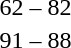<table style="text-align:center;">
<tr>
<th width=200></th>
<th width=100></th>
<th width=200></th>
<th></th>
</tr>
<tr>
<td align=right></td>
<td>62 – 82</td>
<td align=left><strong></strong></td>
</tr>
<tr>
<td align=right><strong></strong></td>
<td>91 – 88</td>
<td align=left></td>
</tr>
</table>
